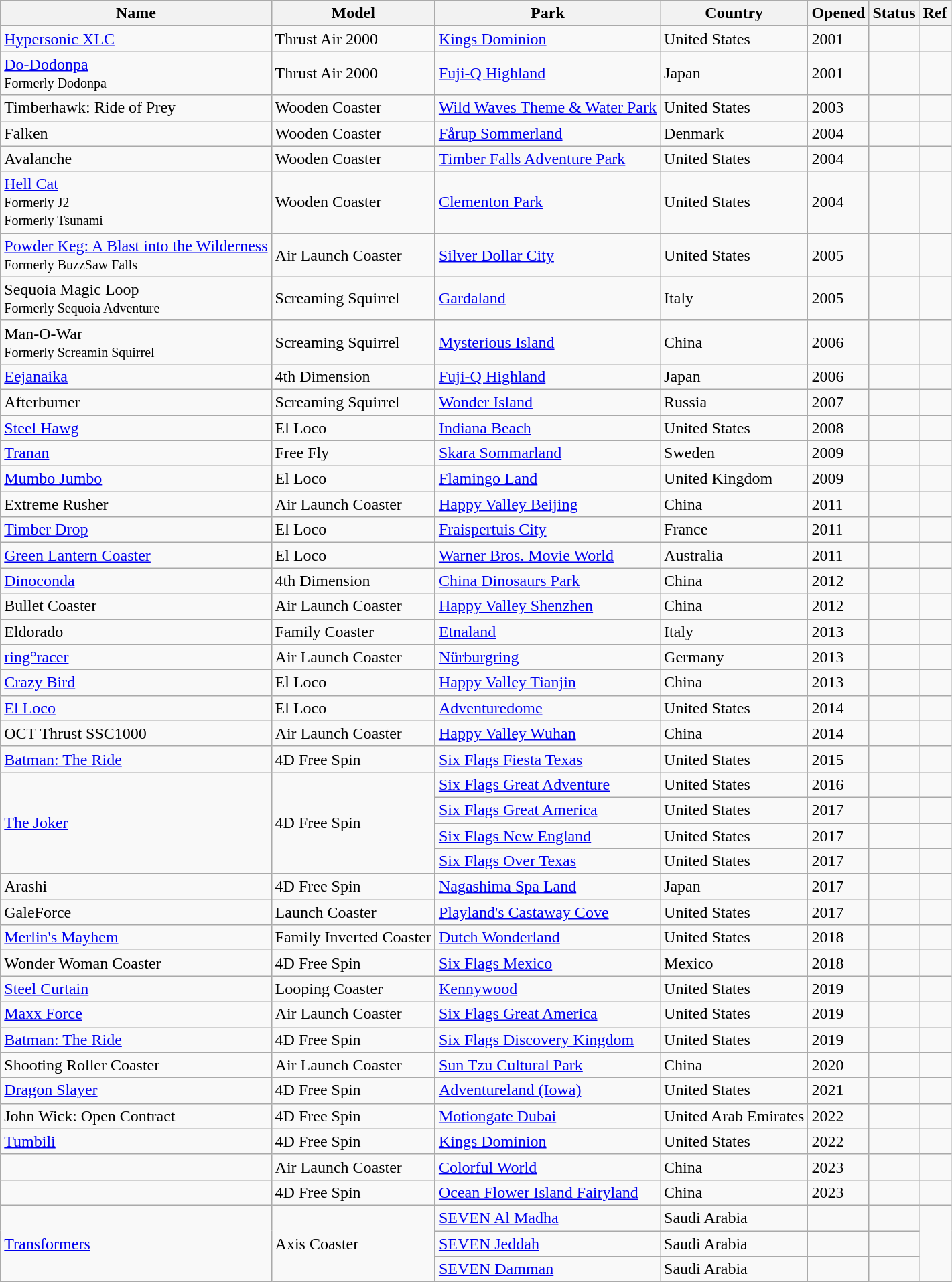<table class="wikitable sortable">
<tr>
<th>Name</th>
<th>Model</th>
<th>Park</th>
<th>Country</th>
<th>Opened</th>
<th>Status</th>
<th class="unsortable">Ref</th>
</tr>
<tr>
<td><a href='#'>Hypersonic XLC</a></td>
<td>Thrust Air 2000</td>
<td><a href='#'>Kings Dominion</a></td>
<td> United States</td>
<td>2001</td>
<td></td>
<td></td>
</tr>
<tr>
<td><a href='#'>Do-Dodonpa</a><br><small>Formerly Dodonpa</small></td>
<td>Thrust Air 2000</td>
<td><a href='#'>Fuji-Q Highland</a></td>
<td> Japan</td>
<td>2001</td>
<td></td>
<td></td>
</tr>
<tr>
<td>Timberhawk: Ride of Prey</td>
<td>Wooden Coaster</td>
<td><a href='#'>Wild Waves Theme & Water Park</a></td>
<td> United States</td>
<td>2003</td>
<td></td>
<td></td>
</tr>
<tr>
<td>Falken</td>
<td>Wooden Coaster</td>
<td><a href='#'>Fårup Sommerland</a></td>
<td> Denmark</td>
<td>2004</td>
<td></td>
<td></td>
</tr>
<tr>
<td>Avalanche</td>
<td>Wooden Coaster</td>
<td><a href='#'>Timber Falls Adventure Park</a></td>
<td> United States</td>
<td>2004</td>
<td></td>
<td></td>
</tr>
<tr>
<td><a href='#'>Hell Cat</a><br><small>Formerly J2<br>Formerly Tsunami</small></td>
<td>Wooden Coaster</td>
<td><a href='#'>Clementon Park</a></td>
<td> United States</td>
<td>2004</td>
<td></td>
<td></td>
</tr>
<tr>
<td><a href='#'>Powder Keg: A Blast into the Wilderness</a><br><small>Formerly BuzzSaw Falls</small></td>
<td>Air Launch Coaster</td>
<td><a href='#'>Silver Dollar City</a></td>
<td> United States</td>
<td>2005</td>
<td></td>
<td></td>
</tr>
<tr>
<td>Sequoia Magic Loop<br><small>Formerly Sequoia Adventure</small></td>
<td>Screaming Squirrel</td>
<td><a href='#'>Gardaland</a></td>
<td> Italy</td>
<td>2005</td>
<td></td>
<td></td>
</tr>
<tr>
<td>Man-O-War<br><small>Formerly Screamin Squirrel</small></td>
<td>Screaming Squirrel</td>
<td><a href='#'>Mysterious Island</a></td>
<td> China</td>
<td>2006</td>
<td></td>
<td></td>
</tr>
<tr>
<td><a href='#'>Eejanaika</a></td>
<td>4th Dimension</td>
<td><a href='#'>Fuji-Q Highland</a></td>
<td> Japan</td>
<td>2006</td>
<td></td>
<td></td>
</tr>
<tr>
<td>Afterburner</td>
<td>Screaming Squirrel</td>
<td><a href='#'>Wonder Island</a></td>
<td> Russia</td>
<td>2007</td>
<td></td>
<td></td>
</tr>
<tr>
<td><a href='#'>Steel Hawg</a></td>
<td>El Loco</td>
<td><a href='#'>Indiana Beach</a></td>
<td> United States</td>
<td>2008</td>
<td></td>
<td></td>
</tr>
<tr>
<td><a href='#'>Tranan</a></td>
<td>Free Fly</td>
<td><a href='#'>Skara Sommarland</a></td>
<td> Sweden</td>
<td>2009</td>
<td></td>
<td></td>
</tr>
<tr>
<td><a href='#'>Mumbo Jumbo</a></td>
<td>El Loco</td>
<td><a href='#'>Flamingo Land</a></td>
<td> United Kingdom</td>
<td>2009</td>
<td></td>
<td></td>
</tr>
<tr>
<td>Extreme Rusher</td>
<td>Air Launch Coaster</td>
<td><a href='#'>Happy Valley Beijing</a></td>
<td> China</td>
<td>2011</td>
<td></td>
<td></td>
</tr>
<tr>
<td><a href='#'>Timber Drop</a></td>
<td>El Loco</td>
<td><a href='#'>Fraispertuis City</a></td>
<td> France</td>
<td>2011</td>
<td></td>
<td></td>
</tr>
<tr>
<td><a href='#'>Green Lantern Coaster</a></td>
<td>El Loco</td>
<td><a href='#'>Warner Bros. Movie World</a></td>
<td> Australia</td>
<td>2011</td>
<td></td>
<td></td>
</tr>
<tr>
<td><a href='#'>Dinoconda</a></td>
<td>4th Dimension</td>
<td><a href='#'>China Dinosaurs Park</a></td>
<td> China</td>
<td>2012</td>
<td></td>
<td></td>
</tr>
<tr>
<td>Bullet Coaster</td>
<td>Air Launch Coaster</td>
<td><a href='#'>Happy Valley Shenzhen</a></td>
<td> China</td>
<td>2012</td>
<td></td>
<td></td>
</tr>
<tr>
<td>Eldorado</td>
<td>Family Coaster</td>
<td><a href='#'>Etnaland</a></td>
<td> Italy</td>
<td>2013</td>
<td></td>
<td></td>
</tr>
<tr>
<td><a href='#'>ring°racer</a></td>
<td>Air Launch Coaster</td>
<td><a href='#'>Nürburgring</a></td>
<td> Germany</td>
<td>2013</td>
<td></td>
<td></td>
</tr>
<tr>
<td><a href='#'>Crazy Bird</a></td>
<td>El Loco</td>
<td><a href='#'>Happy Valley Tianjin</a></td>
<td> China</td>
<td>2013</td>
<td></td>
<td></td>
</tr>
<tr>
<td><a href='#'>El Loco</a></td>
<td>El Loco</td>
<td><a href='#'>Adventuredome</a></td>
<td> United States</td>
<td>2014</td>
<td></td>
<td></td>
</tr>
<tr>
<td>OCT Thrust SSC1000</td>
<td>Air Launch Coaster</td>
<td><a href='#'>Happy Valley Wuhan</a></td>
<td> China</td>
<td>2014</td>
<td></td>
<td></td>
</tr>
<tr>
<td><a href='#'>Batman: The Ride</a></td>
<td>4D Free Spin</td>
<td><a href='#'>Six Flags Fiesta Texas</a></td>
<td> United States</td>
<td>2015</td>
<td></td>
<td></td>
</tr>
<tr>
<td rowspan="4"><a href='#'>The Joker</a></td>
<td rowspan="4">4D Free Spin</td>
<td><a href='#'>Six Flags Great Adventure</a></td>
<td> United States</td>
<td>2016</td>
<td></td>
<td></td>
</tr>
<tr>
<td><a href='#'>Six Flags Great America</a></td>
<td> United States</td>
<td>2017</td>
<td></td>
<td></td>
</tr>
<tr>
<td><a href='#'>Six Flags New England</a></td>
<td> United States</td>
<td>2017</td>
<td></td>
<td></td>
</tr>
<tr>
<td><a href='#'>Six Flags Over Texas</a></td>
<td> United States</td>
<td>2017</td>
<td></td>
<td></td>
</tr>
<tr>
<td Arashi (roller coaster)>Arashi</td>
<td>4D Free Spin</td>
<td><a href='#'>Nagashima Spa Land</a></td>
<td> Japan</td>
<td>2017</td>
<td></td>
<td></td>
</tr>
<tr>
<td GaleForce (roller coaster)>GaleForce</td>
<td>Launch Coaster</td>
<td><a href='#'>Playland's Castaway Cove</a></td>
<td> United States</td>
<td>2017</td>
<td></td>
<td></td>
</tr>
<tr>
<td><a href='#'>Merlin's Mayhem</a></td>
<td>Family Inverted Coaster</td>
<td><a href='#'>Dutch Wonderland</a></td>
<td> United States</td>
<td>2018</td>
<td></td>
<td></td>
</tr>
<tr>
<td>Wonder Woman Coaster</td>
<td>4D Free Spin</td>
<td><a href='#'>Six Flags Mexico</a></td>
<td> Mexico</td>
<td>2018</td>
<td></td>
<td></td>
</tr>
<tr>
<td><a href='#'>Steel Curtain</a></td>
<td>Looping Coaster</td>
<td><a href='#'>Kennywood</a></td>
<td> United States</td>
<td>2019</td>
<td></td>
<td></td>
</tr>
<tr>
<td><a href='#'>Maxx Force</a></td>
<td>Air Launch Coaster</td>
<td><a href='#'>Six Flags Great America</a></td>
<td> United States</td>
<td>2019</td>
<td></td>
<td></td>
</tr>
<tr>
<td><a href='#'>Batman: The Ride</a></td>
<td>4D Free Spin</td>
<td><a href='#'>Six Flags Discovery Kingdom</a></td>
<td> United States</td>
<td>2019</td>
<td></td>
<td></td>
</tr>
<tr>
<td>Shooting Roller Coaster</td>
<td>Air Launch Coaster</td>
<td><a href='#'>Sun Tzu Cultural Park</a></td>
<td> China</td>
<td>2020</td>
<td></td>
<td></td>
</tr>
<tr>
<td><a href='#'>Dragon Slayer</a></td>
<td>4D Free Spin</td>
<td><a href='#'>Adventureland (Iowa)</a></td>
<td> United States</td>
<td>2021</td>
<td></td>
<td></td>
</tr>
<tr>
<td>John Wick: Open Contract</td>
<td>4D Free Spin</td>
<td><a href='#'>Motiongate Dubai</a></td>
<td> United Arab Emirates</td>
<td>2022</td>
<td></td>
<td></td>
</tr>
<tr>
<td><a href='#'>Tumbili</a></td>
<td>4D Free Spin</td>
<td><a href='#'>Kings Dominion</a></td>
<td> United States</td>
<td>2022</td>
<td></td>
<td></td>
</tr>
<tr>
<td></td>
<td>Air Launch Coaster</td>
<td><a href='#'>Colorful World</a></td>
<td> China</td>
<td>2023</td>
<td></td>
<td></td>
</tr>
<tr>
<td></td>
<td>4D Free Spin</td>
<td><a href='#'>Ocean Flower Island Fairyland</a></td>
<td> China</td>
<td>2023</td>
<td></td>
<td></td>
</tr>
<tr>
<td rowspan="3"><a href='#'>Transformers</a></td>
<td rowspan="3">Axis Coaster</td>
<td><a href='#'>SEVEN Al Madha</a></td>
<td> Saudi Arabia</td>
<td></td>
<td></td>
<td rowspan="3"></td>
</tr>
<tr>
<td><a href='#'>SEVEN Jeddah</a></td>
<td> Saudi Arabia</td>
<td></td>
<td></td>
</tr>
<tr>
<td><a href='#'>SEVEN Damman</a></td>
<td> Saudi Arabia</td>
<td></td>
<td></td>
</tr>
</table>
